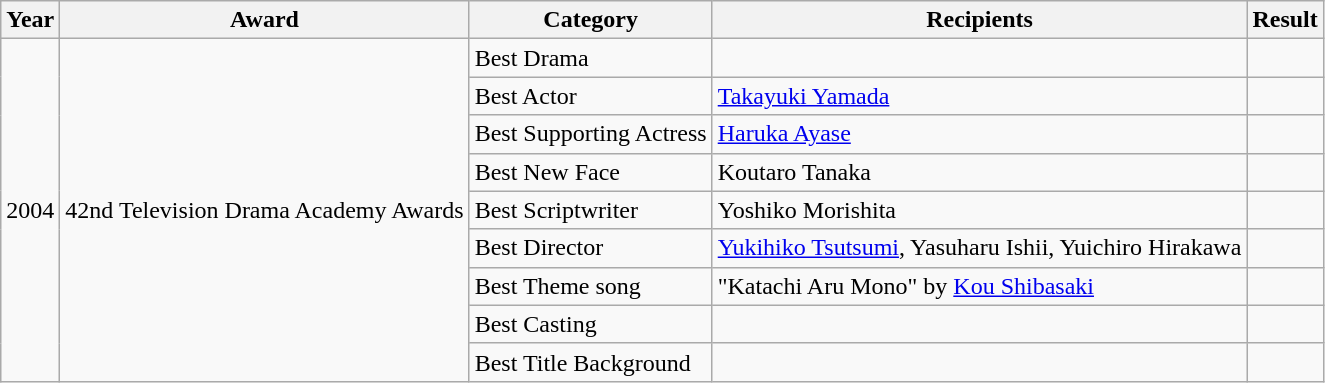<table class="wikitable">
<tr>
<th>Year</th>
<th>Award</th>
<th>Category</th>
<th>Recipients</th>
<th>Result</th>
</tr>
<tr>
<td rowspan=9>2004</td>
<td rowspan=9>42nd Television Drama Academy Awards</td>
<td>Best Drama</td>
<td></td>
<td></td>
</tr>
<tr>
<td>Best Actor</td>
<td><a href='#'>Takayuki Yamada</a></td>
<td></td>
</tr>
<tr>
<td>Best Supporting Actress</td>
<td><a href='#'>Haruka Ayase</a></td>
<td></td>
</tr>
<tr>
<td>Best New Face</td>
<td>Koutaro Tanaka</td>
<td></td>
</tr>
<tr>
<td>Best Scriptwriter</td>
<td>Yoshiko Morishita</td>
<td></td>
</tr>
<tr>
<td>Best Director</td>
<td><a href='#'>Yukihiko Tsutsumi</a>, Yasuharu Ishii, Yuichiro Hirakawa</td>
<td></td>
</tr>
<tr>
<td>Best Theme song</td>
<td>"Katachi Aru Mono" by <a href='#'>Kou Shibasaki</a></td>
<td></td>
</tr>
<tr>
<td>Best Casting</td>
<td></td>
<td></td>
</tr>
<tr>
<td>Best Title Background</td>
<td></td>
<td></td>
</tr>
</table>
